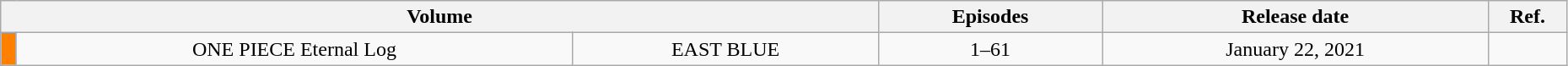<table class="wikitable" style="text-align: center; width: 98%;">
<tr>
<th colspan="3">Volume</th>
<th>Episodes</th>
<th>Release date</th>
<th width="5%">Ref.</th>
</tr>
<tr>
<td width="1%" style="background: #FF8000;"></td>
<td>ONE PIECE Eternal Log</td>
<td>EAST BLUE</td>
<td>1–61</td>
<td>January 22, 2021</td>
<td></td>
</tr>
</table>
